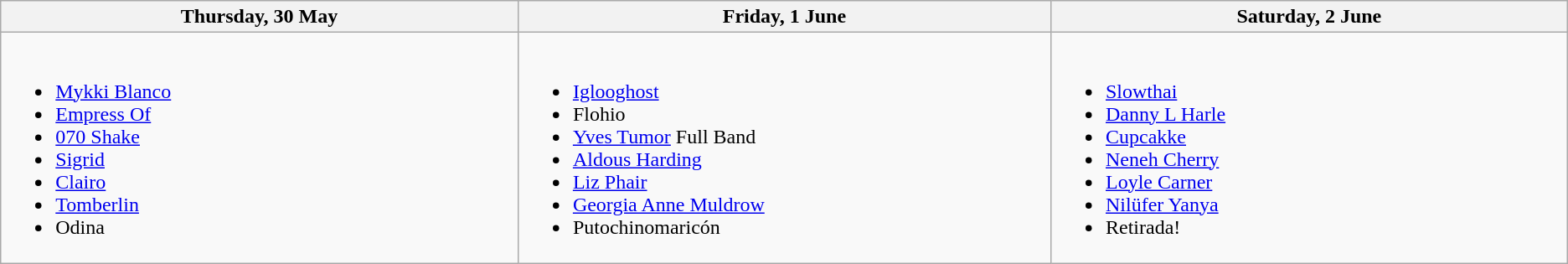<table class="wikitable">
<tr>
<th width="500">Thursday, 30 May</th>
<th width="500">Friday, 1 June</th>
<th width="500">Saturday, 2 June</th>
</tr>
<tr valign="top">
<td><br><ul><li><a href='#'>Mykki Blanco</a></li><li><a href='#'>Empress Of</a></li><li><a href='#'>070 Shake</a></li><li><a href='#'>Sigrid</a></li><li><a href='#'>Clairo</a></li><li><a href='#'>Tomberlin</a></li><li>Odina</li></ul></td>
<td><br><ul><li><a href='#'>Iglooghost</a></li><li>Flohio</li><li><a href='#'>Yves Tumor</a> Full Band</li><li><a href='#'>Aldous Harding</a></li><li><a href='#'>Liz Phair</a></li><li><a href='#'>Georgia Anne Muldrow</a></li><li>Putochinomaricón</li></ul></td>
<td><br><ul><li><a href='#'>Slowthai</a></li><li><a href='#'>Danny L Harle</a></li><li><a href='#'>Cupcakke</a></li><li><a href='#'>Neneh Cherry</a></li><li><a href='#'>Loyle Carner</a></li><li><a href='#'>Nilüfer Yanya</a></li><li>Retirada!</li></ul></td>
</tr>
</table>
